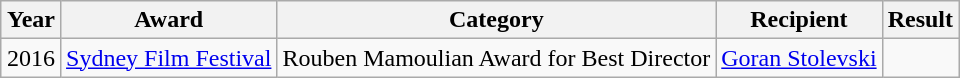<table class="wikitable sortable" style="margin:1em auto">
<tr>
<th>Year</th>
<th>Award</th>
<th>Category</th>
<th>Recipient</th>
<th>Result</th>
</tr>
<tr>
<td>2016</td>
<td><a href='#'>Sydney Film Festival</a></td>
<td>Rouben Mamoulian Award for Best Director</td>
<td><a href='#'>Goran Stolevski</a></td>
<td></td>
</tr>
</table>
